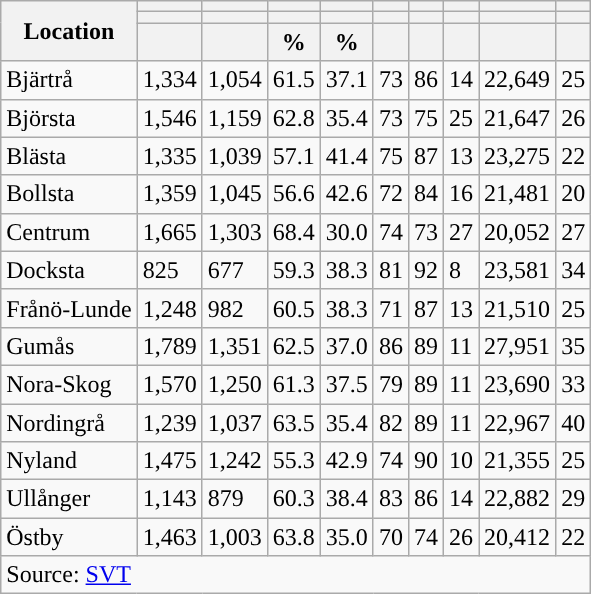<table role="presentation" class="wikitable sortable mw-collapsible">
<tr>
<th rowspan="3">Location</th>
<th></th>
<th></th>
<th></th>
<th></th>
<th></th>
<th></th>
<th></th>
<th></th>
<th></th>
</tr>
<tr>
<th></th>
<th></th>
<th style="background:"></th>
<th style="background:"></th>
<th></th>
<th></th>
<th></th>
<th></th>
<th></th>
</tr>
<tr>
<th data-sort-type="number"></th>
<th data-sort-type="number"></th>
<th data-sort-type="number">%</th>
<th data-sort-type="number">%</th>
<th data-sort-type="number"></th>
<th data-sort-type="number"></th>
<th data-sort-type="number"></th>
<th data-sort-type="number"></th>
<th data-sort-type="number"></th>
</tr>
<tr>
<td align="left">Bjärtrå</td>
<td>1,334</td>
<td>1,054</td>
<td>61.5</td>
<td>37.1</td>
<td>73</td>
<td>86</td>
<td>14</td>
<td>22,649</td>
<td>25</td>
</tr>
<tr>
<td align="left">Björsta</td>
<td>1,546</td>
<td>1,159</td>
<td>62.8</td>
<td>35.4</td>
<td>73</td>
<td>75</td>
<td>25</td>
<td>21,647</td>
<td>26</td>
</tr>
<tr>
<td align="left">Blästa</td>
<td>1,335</td>
<td>1,039</td>
<td>57.1</td>
<td>41.4</td>
<td>75</td>
<td>87</td>
<td>13</td>
<td>23,275</td>
<td>22</td>
</tr>
<tr>
<td align="left">Bollsta</td>
<td>1,359</td>
<td>1,045</td>
<td>56.6</td>
<td>42.6</td>
<td>72</td>
<td>84</td>
<td>16</td>
<td>21,481</td>
<td>20</td>
</tr>
<tr>
<td align="left">Centrum</td>
<td>1,665</td>
<td>1,303</td>
<td>68.4</td>
<td>30.0</td>
<td>74</td>
<td>73</td>
<td>27</td>
<td>20,052</td>
<td>27</td>
</tr>
<tr>
<td align="left">Docksta</td>
<td>825</td>
<td>677</td>
<td>59.3</td>
<td>38.3</td>
<td>81</td>
<td>92</td>
<td>8</td>
<td>23,581</td>
<td>34</td>
</tr>
<tr>
<td align="left">Frånö-Lunde</td>
<td>1,248</td>
<td>982</td>
<td>60.5</td>
<td>38.3</td>
<td>71</td>
<td>87</td>
<td>13</td>
<td>21,510</td>
<td>25</td>
</tr>
<tr>
<td align="left">Gumås</td>
<td>1,789</td>
<td>1,351</td>
<td>62.5</td>
<td>37.0</td>
<td>86</td>
<td>89</td>
<td>11</td>
<td>27,951</td>
<td>35</td>
</tr>
<tr>
<td align="left">Nora-Skog</td>
<td>1,570</td>
<td>1,250</td>
<td>61.3</td>
<td>37.5</td>
<td>79</td>
<td>89</td>
<td>11</td>
<td>23,690</td>
<td>33</td>
</tr>
<tr>
<td align="left">Nordingrå</td>
<td>1,239</td>
<td>1,037</td>
<td>63.5</td>
<td>35.4</td>
<td>82</td>
<td>89</td>
<td>11</td>
<td>22,967</td>
<td>40</td>
</tr>
<tr>
<td align="left">Nyland</td>
<td>1,475</td>
<td>1,242</td>
<td>55.3</td>
<td>42.9</td>
<td>74</td>
<td>90</td>
<td>10</td>
<td>21,355</td>
<td>25</td>
</tr>
<tr>
<td align="left">Ullånger</td>
<td>1,143</td>
<td>879</td>
<td>60.3</td>
<td>38.4</td>
<td>83</td>
<td>86</td>
<td>14</td>
<td>22,882</td>
<td>29</td>
</tr>
<tr>
<td align="left">Östby</td>
<td>1,463</td>
<td>1,003</td>
<td>63.8</td>
<td>35.0</td>
<td>70</td>
<td>74</td>
<td>26</td>
<td>20,412</td>
<td>22</td>
</tr>
<tr>
<td colspan="10" align="left">Source: <a href='#'>SVT</a></td>
</tr>
</table>
